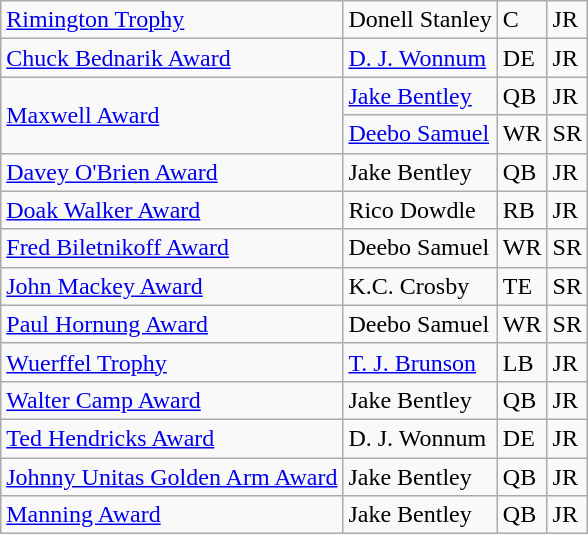<table class="wikitable">
<tr>
<td><a href='#'>Rimington Trophy</a></td>
<td>Donell Stanley</td>
<td>C</td>
<td>JR</td>
</tr>
<tr>
<td><a href='#'>Chuck Bednarik Award</a></td>
<td><a href='#'>D. J. Wonnum</a></td>
<td>DE</td>
<td>JR</td>
</tr>
<tr>
<td rowspan=2><a href='#'>Maxwell Award</a></td>
<td><a href='#'>Jake Bentley</a></td>
<td>QB</td>
<td>JR</td>
</tr>
<tr>
<td><a href='#'>Deebo Samuel</a></td>
<td>WR</td>
<td>SR</td>
</tr>
<tr>
<td><a href='#'>Davey O'Brien Award</a></td>
<td>Jake Bentley</td>
<td>QB</td>
<td>JR</td>
</tr>
<tr>
<td><a href='#'>Doak Walker Award</a></td>
<td>Rico Dowdle</td>
<td>RB</td>
<td>JR</td>
</tr>
<tr>
<td><a href='#'>Fred Biletnikoff Award</a></td>
<td>Deebo Samuel</td>
<td>WR</td>
<td>SR</td>
</tr>
<tr>
<td><a href='#'>John Mackey Award</a></td>
<td>K.C. Crosby</td>
<td>TE</td>
<td>SR</td>
</tr>
<tr>
<td><a href='#'>Paul Hornung Award</a></td>
<td>Deebo Samuel</td>
<td>WR</td>
<td>SR</td>
</tr>
<tr>
<td><a href='#'>Wuerffel Trophy</a></td>
<td><a href='#'>T. J. Brunson</a></td>
<td>LB</td>
<td>JR</td>
</tr>
<tr>
<td><a href='#'>Walter Camp Award</a></td>
<td>Jake Bentley</td>
<td>QB</td>
<td>JR</td>
</tr>
<tr>
<td><a href='#'>Ted Hendricks Award</a></td>
<td>D. J. Wonnum</td>
<td>DE</td>
<td>JR</td>
</tr>
<tr>
<td><a href='#'>Johnny Unitas Golden Arm Award</a></td>
<td>Jake Bentley</td>
<td>QB</td>
<td>JR</td>
</tr>
<tr>
<td><a href='#'>Manning Award</a></td>
<td>Jake Bentley</td>
<td>QB</td>
<td>JR</td>
</tr>
</table>
